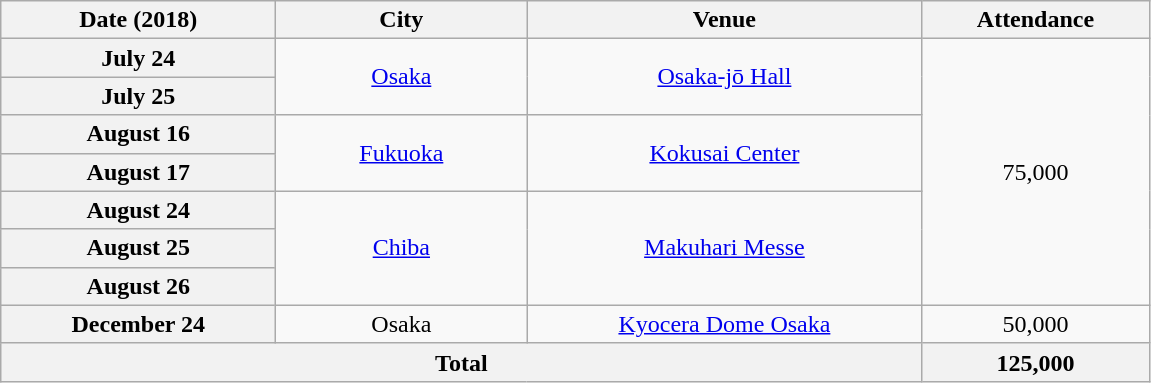<table class="wikitable plainrowheaders" style="text-align:center;">
<tr>
<th scope="col" style="width:11em;">Date (2018)</th>
<th scope="col" style="width:10em;">City</th>
<th scope="col" style="width:16em;">Venue</th>
<th scope="col" style="width:9em;">Attendance</th>
</tr>
<tr>
<th scope="row" style="text-align:center;">July 24</th>
<td rowspan="2"><a href='#'>Osaka</a></td>
<td rowspan="2"><a href='#'>Osaka-jō Hall</a></td>
<td rowspan="7">75,000</td>
</tr>
<tr>
<th scope="row" style="text-align:center;">July 25</th>
</tr>
<tr>
<th scope="row" style="text-align:center;">August 16</th>
<td rowspan="2"><a href='#'>Fukuoka</a></td>
<td rowspan="2"><a href='#'>Kokusai Center</a></td>
</tr>
<tr>
<th scope="row" style="text-align:center;">August 17</th>
</tr>
<tr>
<th scope="row" style="text-align:center;">August 24</th>
<td rowspan="3"><a href='#'>Chiba</a></td>
<td rowspan="3"><a href='#'>Makuhari Messe</a></td>
</tr>
<tr>
<th scope="row" style="text-align:center;">August 25</th>
</tr>
<tr>
<th scope="row" style="text-align:center;">August 26</th>
</tr>
<tr>
<th scope="row" style="text-align:center;">December 24</th>
<td>Osaka</td>
<td><a href='#'>Kyocera Dome Osaka</a></td>
<td>50,000</td>
</tr>
<tr>
<th colspan="3">Total</th>
<th>125,000</th>
</tr>
</table>
